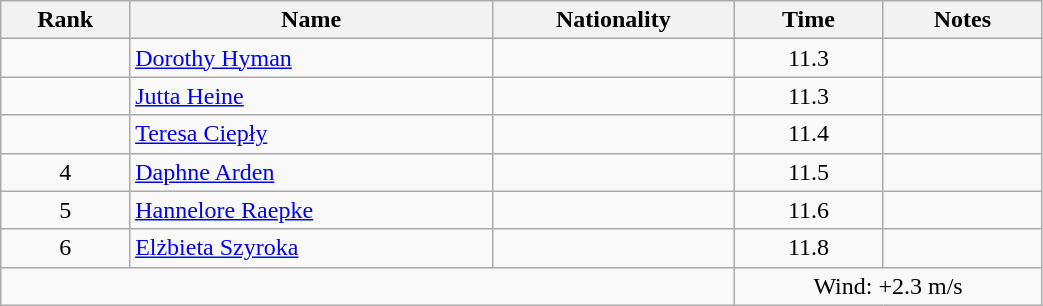<table class="wikitable sortable" style="text-align:center;width: 55%">
<tr>
<th>Rank</th>
<th>Name</th>
<th>Nationality</th>
<th>Time</th>
<th>Notes</th>
</tr>
<tr>
<td></td>
<td align=left><a href='#'>Dorothy Hyman</a></td>
<td align=left></td>
<td>11.3</td>
<td></td>
</tr>
<tr>
<td></td>
<td align=left><a href='#'>Jutta Heine</a></td>
<td align=left></td>
<td>11.3</td>
<td></td>
</tr>
<tr>
<td></td>
<td align=left><a href='#'>Teresa Ciepły</a></td>
<td align=left></td>
<td>11.4</td>
<td></td>
</tr>
<tr>
<td>4</td>
<td align=left><a href='#'>Daphne Arden</a></td>
<td align=left></td>
<td>11.5</td>
<td></td>
</tr>
<tr>
<td>5</td>
<td align=left><a href='#'>Hannelore Raepke</a></td>
<td align=left></td>
<td>11.6</td>
<td></td>
</tr>
<tr>
<td>6</td>
<td align=left><a href='#'>Elżbieta Szyroka</a></td>
<td align=left></td>
<td>11.8</td>
<td></td>
</tr>
<tr>
<td colspan="3"></td>
<td colspan="2">Wind: +2.3 m/s</td>
</tr>
</table>
